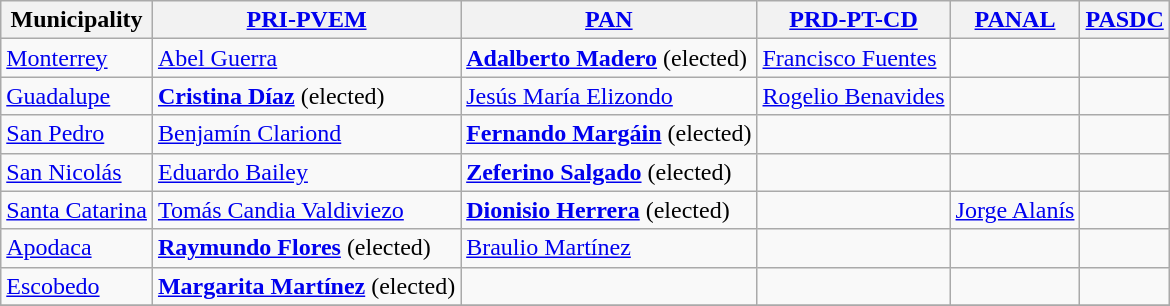<table class="wikitable">
<tr>
<th>Municipality</th>
<th><a href='#'>PRI-PVEM</a></th>
<th><a href='#'>PAN</a></th>
<th><a href='#'>PRD-PT-CD</a></th>
<th><a href='#'>PANAL</a></th>
<th><a href='#'>PASDC</a></th>
</tr>
<tr>
<td><a href='#'>Monterrey</a></td>
<td><a href='#'>Abel Guerra</a></td>
<td><strong><a href='#'>Adalberto Madero</a></strong> (elected)</td>
<td><a href='#'>Francisco Fuentes</a></td>
<td></td>
<td></td>
</tr>
<tr>
<td><a href='#'>Guadalupe</a></td>
<td><strong><a href='#'>Cristina Díaz</a></strong> (elected)</td>
<td><a href='#'>Jesús María Elizondo</a></td>
<td><a href='#'>Rogelio Benavides</a></td>
<td></td>
<td></td>
</tr>
<tr>
<td><a href='#'>San Pedro</a></td>
<td><a href='#'>Benjamín Clariond</a></td>
<td><strong><a href='#'>Fernando Margáin</a></strong> (elected)</td>
<td></td>
<td></td>
<td></td>
</tr>
<tr>
<td><a href='#'>San Nicolás</a></td>
<td><a href='#'>Eduardo Bailey</a></td>
<td><strong><a href='#'>Zeferino Salgado</a></strong> (elected)</td>
<td></td>
<td></td>
<td></td>
</tr>
<tr>
<td><a href='#'>Santa Catarina</a></td>
<td><a href='#'>Tomás Candia Valdiviezo</a></td>
<td><strong><a href='#'>Dionisio Herrera</a></strong> (elected)</td>
<td></td>
<td><a href='#'>Jorge Alanís</a></td>
<td></td>
</tr>
<tr>
<td><a href='#'>Apodaca</a></td>
<td><strong><a href='#'>Raymundo Flores</a></strong> (elected)</td>
<td><a href='#'>Braulio Martínez</a></td>
<td></td>
<td></td>
<td></td>
</tr>
<tr>
<td><a href='#'>Escobedo</a></td>
<td><strong><a href='#'>Margarita Martínez</a></strong> (elected)</td>
<td></td>
<td></td>
<td></td>
<td></td>
</tr>
<tr>
</tr>
</table>
